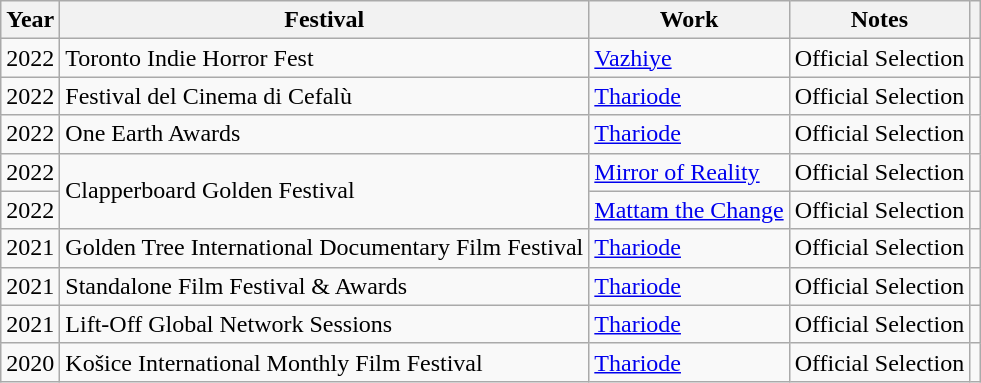<table class="wikitable sortable">
<tr>
<th>Year</th>
<th>Festival</th>
<th>Work</th>
<th>Notes</th>
<th></th>
</tr>
<tr>
<td rowspan=1>2022</td>
<td>Toronto Indie Horror Fest</td>
<td><a href='#'>Vazhiye</a></td>
<td>Official Selection</td>
<td></td>
</tr>
<tr>
<td rowspan=1>2022</td>
<td>Festival del Cinema di Cefalù</td>
<td><a href='#'>Thariode</a></td>
<td>Official Selection</td>
<td></td>
</tr>
<tr>
<td rowspan=1>2022</td>
<td>One Earth Awards</td>
<td><a href='#'>Thariode</a></td>
<td>Official Selection</td>
<td></td>
</tr>
<tr>
<td rowspan=1>2022</td>
<td rowspan=2>Clapperboard Golden Festival</td>
<td><a href='#'>Mirror of Reality</a></td>
<td>Official Selection</td>
<td></td>
</tr>
<tr>
<td rowspan=1>2022</td>
<td><a href='#'>Mattam the Change</a></td>
<td>Official Selection</td>
<td></td>
</tr>
<tr>
<td rowspan=1>2021</td>
<td>Golden Tree International Documentary Film Festival</td>
<td><a href='#'>Thariode</a></td>
<td>Official Selection</td>
<td></td>
</tr>
<tr>
<td rowspan=1>2021</td>
<td>Standalone Film Festival & Awards</td>
<td><a href='#'>Thariode</a></td>
<td>Official Selection</td>
<td></td>
</tr>
<tr>
<td rowspan=1>2021</td>
<td>Lift-Off Global Network Sessions</td>
<td><a href='#'>Thariode</a></td>
<td>Official Selection</td>
<td></td>
</tr>
<tr>
<td rowspan=1>2020</td>
<td>Košice International Monthly Film Festival</td>
<td><a href='#'>Thariode</a></td>
<td>Official Selection</td>
<td></td>
</tr>
</table>
